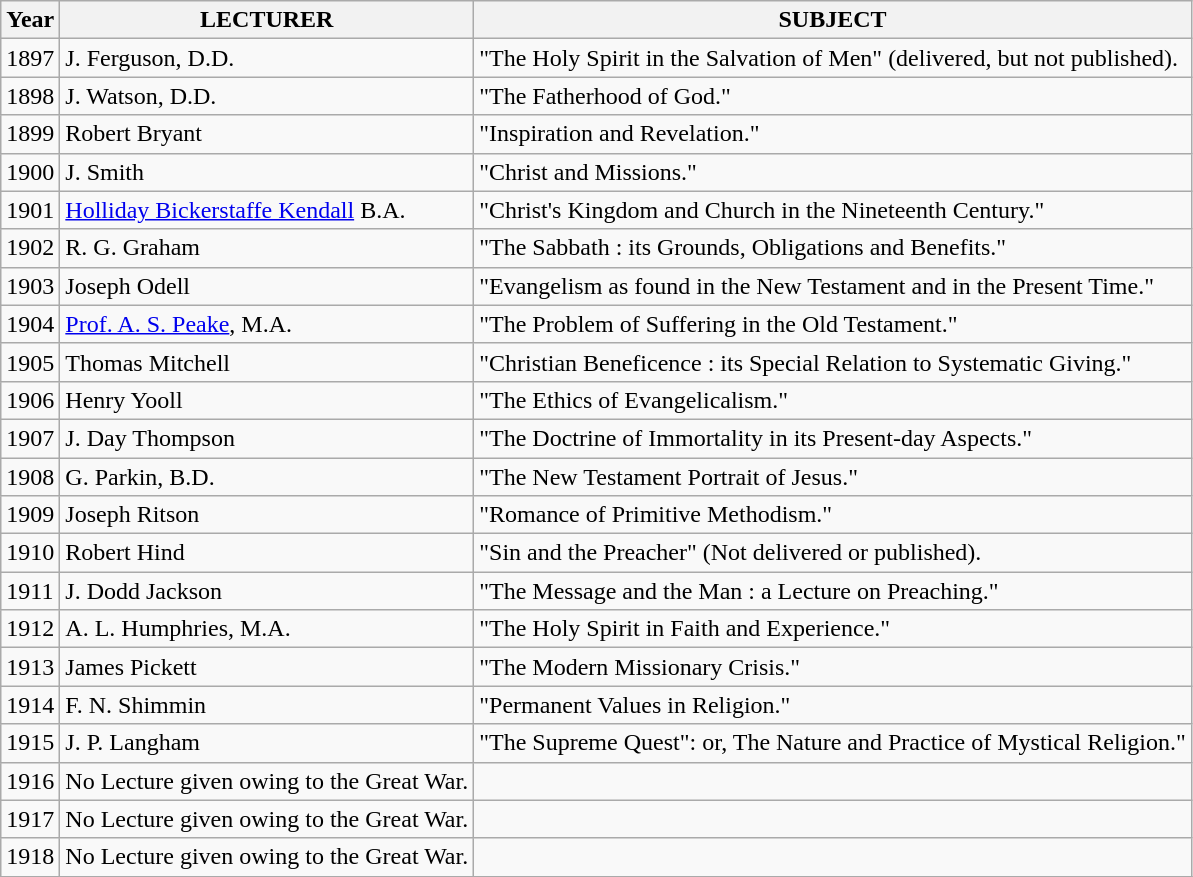<table class="wikitable">
<tr>
<th>Year</th>
<th>LECTURER</th>
<th>SUBJECT</th>
</tr>
<tr>
<td>1897</td>
<td>J. Ferguson, D.D.</td>
<td>"The Holy Spirit in the Salvation of Men" (delivered, but not published).</td>
</tr>
<tr>
<td>1898</td>
<td>J. Watson, D.D.</td>
<td>"The Fatherhood of God."</td>
</tr>
<tr>
<td>1899</td>
<td>Robert Bryant</td>
<td>"Inspiration and Revelation." </td>
</tr>
<tr>
<td>1900</td>
<td>J. Smith</td>
<td>"Christ and Missions."</td>
</tr>
<tr>
<td>1901</td>
<td><a href='#'>Holliday Bickerstaffe Kendall</a> B.A.</td>
<td>"Christ's Kingdom and Church in the Nineteenth Century." </td>
</tr>
<tr>
<td>1902</td>
<td>R. G. Graham</td>
<td>"The Sabbath : its Grounds, Obligations and Benefits."</td>
</tr>
<tr>
<td>1903</td>
<td>Joseph Odell</td>
<td>"Evangelism as found in the New Testament and in the Present Time."</td>
</tr>
<tr>
<td>1904</td>
<td><a href='#'>Prof. A. S. Peake</a>, M.A.</td>
<td>"The Problem of Suffering in the Old Testament." </td>
</tr>
<tr>
<td>1905</td>
<td>Thomas Mitchell</td>
<td>"Christian Beneficence : its Special Relation to Systematic Giving." </td>
</tr>
<tr>
<td>1906</td>
<td>Henry Yooll</td>
<td>"The Ethics of Evangelicalism."</td>
</tr>
<tr>
<td>1907</td>
<td>J. Day Thompson</td>
<td>"The Doctrine of Immortality in its Present-day Aspects."</td>
</tr>
<tr>
<td>1908</td>
<td>G. Parkin, B.D.</td>
<td>"The New Testament Portrait of Jesus."</td>
</tr>
<tr>
<td>1909</td>
<td>Joseph Ritson</td>
<td>"Romance of Primitive Methodism." </td>
</tr>
<tr>
<td>1910</td>
<td>Robert Hind</td>
<td>"Sin and the Preacher" (Not delivered or published).</td>
</tr>
<tr>
<td>1911</td>
<td>J. Dodd Jackson</td>
<td>"The Message and the Man : a Lecture on Preaching." </td>
</tr>
<tr>
<td>1912</td>
<td>A. L. Humphries, M.A.</td>
<td>"The Holy Spirit in Faith and Experience." </td>
</tr>
<tr>
<td>1913</td>
<td>James Pickett</td>
<td>"The Modern Missionary Crisis."</td>
</tr>
<tr>
<td>1914</td>
<td>F. N. Shimmin</td>
<td>"Permanent Values in Religion."</td>
</tr>
<tr>
<td>1915</td>
<td>J. P. Langham</td>
<td>"The Supreme Quest": or, The Nature and Practice of Mystical Religion."</td>
</tr>
<tr>
<td>1916</td>
<td>No Lecture given owing to the Great War.</td>
<td></td>
</tr>
<tr>
<td>1917</td>
<td>No Lecture given owing to the Great War.</td>
<td></td>
</tr>
<tr>
<td>1918</td>
<td>No Lecture given owing to the Great War.</td>
<td></td>
</tr>
<tr>
</tr>
</table>
